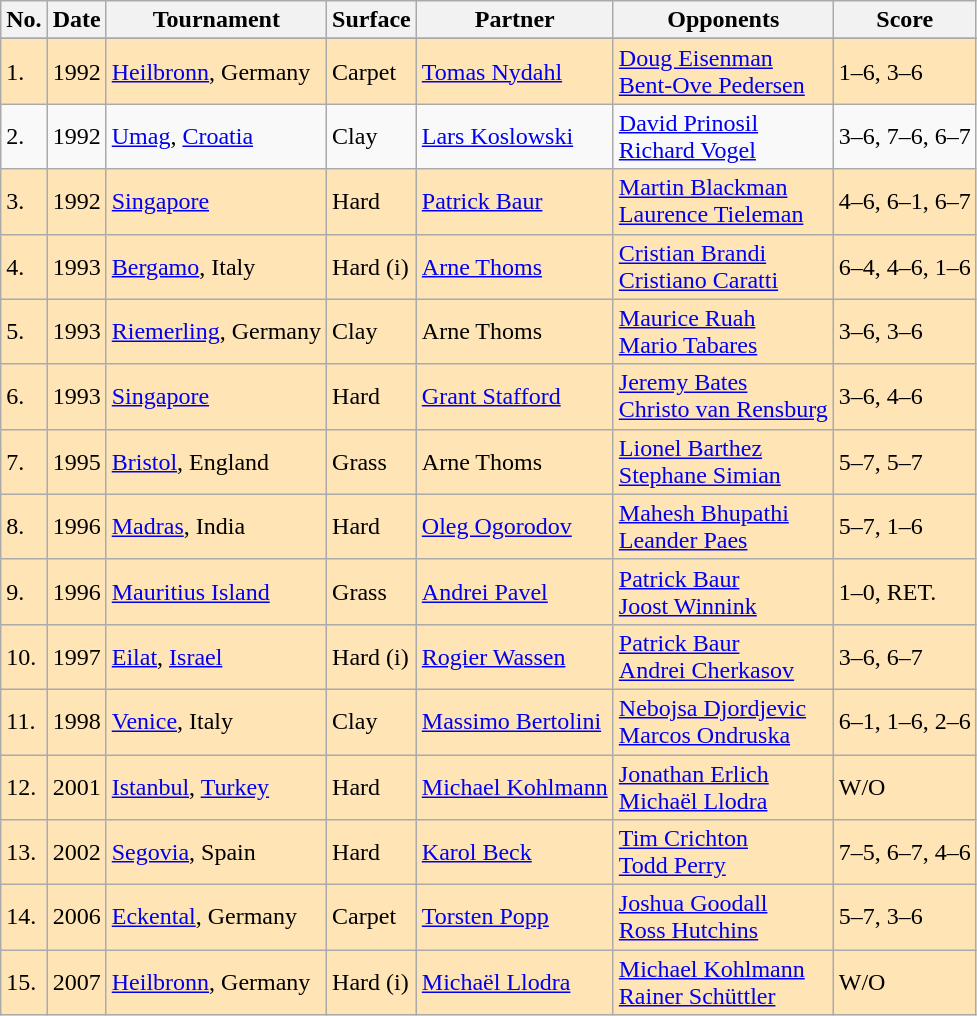<table class="sortable wikitable">
<tr>
<th>No.</th>
<th>Date</th>
<th>Tournament</th>
<th>Surface</th>
<th>Partner</th>
<th>Opponents</th>
<th>Score</th>
</tr>
<tr>
</tr>
<tr bgcolor="moccasin">
<td>1.</td>
<td>1992</td>
<td><a href='#'>Heilbronn</a>, Germany</td>
<td>Carpet</td>
<td> <a href='#'>Tomas Nydahl</a></td>
<td> <a href='#'>Doug Eisenman</a> <br>  <a href='#'>Bent-Ove Pedersen</a></td>
<td>1–6, 3–6</td>
</tr>
<tr>
<td>2.</td>
<td>1992</td>
<td><a href='#'>Umag</a>, <a href='#'>Croatia</a></td>
<td>Clay</td>
<td> <a href='#'>Lars Koslowski</a></td>
<td> <a href='#'>David Prinosil</a> <br>  <a href='#'>Richard Vogel</a></td>
<td>3–6, 7–6, 6–7</td>
</tr>
<tr bgcolor="moccasin">
<td>3.</td>
<td>1992</td>
<td><a href='#'>Singapore</a></td>
<td>Hard</td>
<td> <a href='#'>Patrick Baur</a></td>
<td> <a href='#'>Martin Blackman</a> <br>  <a href='#'>Laurence Tieleman</a></td>
<td>4–6, 6–1, 6–7</td>
</tr>
<tr bgcolor="moccasin">
<td>4.</td>
<td>1993</td>
<td><a href='#'>Bergamo</a>, Italy</td>
<td>Hard (i)</td>
<td> <a href='#'>Arne Thoms</a></td>
<td> <a href='#'>Cristian Brandi</a> <br>  <a href='#'>Cristiano Caratti</a></td>
<td>6–4, 4–6, 1–6</td>
</tr>
<tr bgcolor="moccasin">
<td>5.</td>
<td>1993</td>
<td><a href='#'>Riemerling</a>, Germany</td>
<td>Clay</td>
<td> Arne Thoms</td>
<td> <a href='#'>Maurice Ruah</a> <br>  <a href='#'>Mario Tabares</a></td>
<td>3–6, 3–6</td>
</tr>
<tr bgcolor="moccasin">
<td>6.</td>
<td>1993</td>
<td><a href='#'>Singapore</a></td>
<td>Hard</td>
<td> <a href='#'>Grant Stafford</a></td>
<td> <a href='#'>Jeremy Bates</a> <br>  <a href='#'>Christo van Rensburg</a></td>
<td>3–6, 4–6</td>
</tr>
<tr bgcolor="moccasin">
<td>7.</td>
<td>1995</td>
<td><a href='#'>Bristol</a>, England</td>
<td>Grass</td>
<td> Arne Thoms</td>
<td> <a href='#'>Lionel Barthez</a> <br>  <a href='#'>Stephane Simian</a></td>
<td>5–7, 5–7</td>
</tr>
<tr bgcolor="moccasin">
<td>8.</td>
<td>1996</td>
<td><a href='#'>Madras</a>, India</td>
<td>Hard</td>
<td> <a href='#'>Oleg Ogorodov</a></td>
<td> <a href='#'>Mahesh Bhupathi</a> <br>  <a href='#'>Leander Paes</a></td>
<td>5–7, 1–6</td>
</tr>
<tr bgcolor="moccasin">
<td>9.</td>
<td>1996</td>
<td><a href='#'>Mauritius Island</a></td>
<td>Grass</td>
<td> <a href='#'>Andrei Pavel</a></td>
<td> <a href='#'>Patrick Baur</a> <br>  <a href='#'>Joost Winnink</a></td>
<td>1–0, RET.</td>
</tr>
<tr bgcolor="moccasin">
<td>10.</td>
<td>1997</td>
<td><a href='#'>Eilat</a>, <a href='#'>Israel</a></td>
<td>Hard (i)</td>
<td> <a href='#'>Rogier Wassen</a></td>
<td> <a href='#'>Patrick Baur</a> <br>  <a href='#'>Andrei Cherkasov</a></td>
<td>3–6, 6–7</td>
</tr>
<tr bgcolor="moccasin">
<td>11.</td>
<td>1998</td>
<td><a href='#'>Venice</a>, Italy</td>
<td>Clay</td>
<td> <a href='#'>Massimo Bertolini</a></td>
<td> <a href='#'>Nebojsa Djordjevic</a> <br>  <a href='#'>Marcos Ondruska</a></td>
<td>6–1, 1–6, 2–6</td>
</tr>
<tr bgcolor="moccasin">
<td>12.</td>
<td>2001</td>
<td><a href='#'>Istanbul</a>, <a href='#'>Turkey</a></td>
<td>Hard</td>
<td> <a href='#'>Michael Kohlmann</a></td>
<td> <a href='#'>Jonathan Erlich</a> <br>  <a href='#'>Michaël Llodra</a></td>
<td>W/O</td>
</tr>
<tr bgcolor="moccasin">
<td>13.</td>
<td>2002</td>
<td><a href='#'>Segovia</a>, Spain</td>
<td>Hard</td>
<td> <a href='#'>Karol Beck</a></td>
<td> <a href='#'>Tim Crichton</a> <br>  <a href='#'>Todd Perry</a></td>
<td>7–5, 6–7, 4–6</td>
</tr>
<tr bgcolor="moccasin">
<td>14.</td>
<td>2006</td>
<td><a href='#'>Eckental</a>, Germany</td>
<td>Carpet</td>
<td> <a href='#'>Torsten Popp</a></td>
<td> <a href='#'>Joshua Goodall</a> <br>  <a href='#'>Ross Hutchins</a></td>
<td>5–7, 3–6</td>
</tr>
<tr bgcolor="moccasin">
<td>15.</td>
<td>2007</td>
<td><a href='#'>Heilbronn</a>, Germany</td>
<td>Hard (i)</td>
<td> <a href='#'>Michaël Llodra</a></td>
<td> <a href='#'>Michael Kohlmann</a> <br>  <a href='#'>Rainer Schüttler</a></td>
<td>W/O</td>
</tr>
</table>
